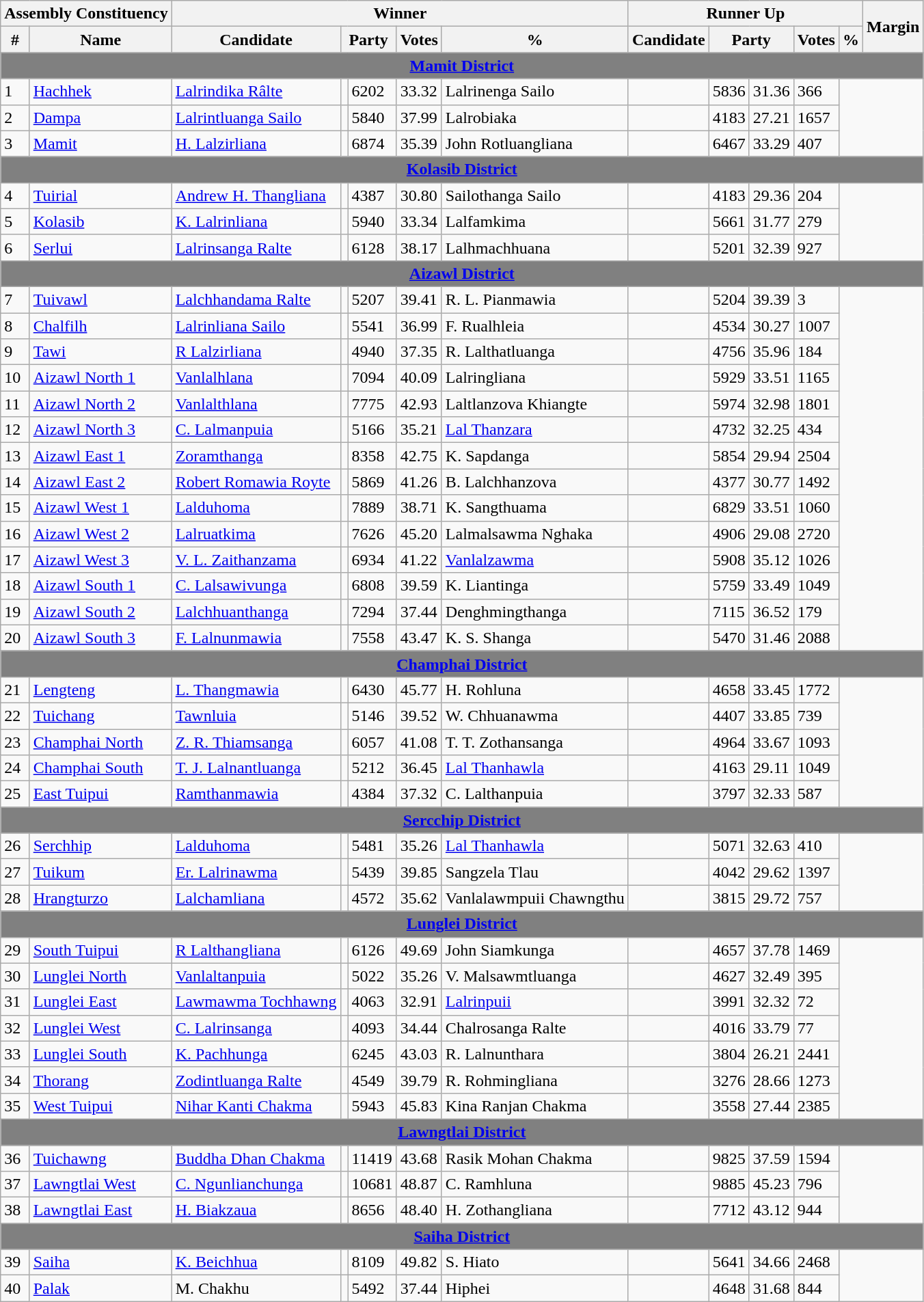<table class="wikitable sortable">
<tr>
<th colspan="2">Assembly Constituency</th>
<th colspan="5">Winner</th>
<th colspan="5">Runner Up</th>
<th rowspan="2">Margin</th>
</tr>
<tr>
<th>#</th>
<th>Name</th>
<th>Candidate</th>
<th colspan="2">Party</th>
<th>Votes</th>
<th><strong>%</strong></th>
<th>Candidate</th>
<th colspan="2">Party</th>
<th>Votes</th>
<th><strong>%</strong></th>
</tr>
<tr>
<td colspan="13" align="center" bgcolor="grey"><a href='#'><span><strong>Mamit District</strong></span></a></td>
</tr>
<tr>
<td>1</td>
<td><a href='#'>Hachhek</a></td>
<td><a href='#'>Lalrindika Râlte</a></td>
<td></td>
<td>6202</td>
<td>33.32</td>
<td>Lalrinenga Sailo</td>
<td></td>
<td>5836</td>
<td>31.36</td>
<td>366</td>
</tr>
<tr>
<td>2</td>
<td><a href='#'>Dampa</a></td>
<td><a href='#'>Lalrintluanga Sailo</a></td>
<td></td>
<td>5840</td>
<td>37.99</td>
<td>Lalrobiaka</td>
<td></td>
<td>4183</td>
<td>27.21</td>
<td>1657</td>
</tr>
<tr>
<td>3</td>
<td><a href='#'>Mamit</a></td>
<td><a href='#'>H. Lalzirliana</a></td>
<td></td>
<td>6874</td>
<td>35.39</td>
<td>John Rotluangliana</td>
<td></td>
<td>6467</td>
<td>33.29</td>
<td>407</td>
</tr>
<tr>
<td colspan="13" align="center" bgcolor="grey"><a href='#'><span><strong>Kolasib District</strong></span></a></td>
</tr>
<tr>
<td>4</td>
<td><a href='#'>Tuirial</a></td>
<td><a href='#'>Andrew H. Thangliana</a></td>
<td></td>
<td>4387</td>
<td>30.80</td>
<td>Sailothanga Sailo</td>
<td></td>
<td>4183</td>
<td>29.36</td>
<td>204</td>
</tr>
<tr>
<td>5</td>
<td><a href='#'>Kolasib</a></td>
<td><a href='#'>K. Lalrinliana</a></td>
<td></td>
<td>5940</td>
<td>33.34</td>
<td>Lalfamkima</td>
<td></td>
<td>5661</td>
<td>31.77</td>
<td>279</td>
</tr>
<tr>
<td>6</td>
<td><a href='#'>Serlui</a></td>
<td><a href='#'>Lalrinsanga Ralte</a></td>
<td></td>
<td>6128</td>
<td>38.17</td>
<td>Lalhmachhuana</td>
<td></td>
<td>5201</td>
<td>32.39</td>
<td>927</td>
</tr>
<tr>
<td colspan="13" align="center" bgcolor="grey"><a href='#'><span><strong>Aizawl District</strong></span></a></td>
</tr>
<tr>
<td>7</td>
<td><a href='#'>Tuivawl</a></td>
<td><a href='#'>Lalchhandama Ralte</a></td>
<td></td>
<td>5207</td>
<td>39.41</td>
<td>R. L. Pianmawia</td>
<td></td>
<td>5204</td>
<td>39.39</td>
<td>3</td>
</tr>
<tr>
<td>8</td>
<td><a href='#'>Chalfilh</a></td>
<td><a href='#'>Lalrinliana Sailo</a></td>
<td></td>
<td>5541</td>
<td>36.99</td>
<td>F. Rualhleia</td>
<td></td>
<td>4534</td>
<td>30.27</td>
<td>1007</td>
</tr>
<tr>
<td>9</td>
<td><a href='#'>Tawi</a></td>
<td><a href='#'>R Lalzirliana</a></td>
<td></td>
<td>4940</td>
<td>37.35</td>
<td>R. Lalthatluanga</td>
<td></td>
<td>4756</td>
<td>35.96</td>
<td>184</td>
</tr>
<tr>
<td>10</td>
<td><a href='#'>Aizawl North 1</a></td>
<td><a href='#'>Vanlalhlana</a></td>
<td></td>
<td>7094</td>
<td>40.09</td>
<td>Lalringliana</td>
<td></td>
<td>5929</td>
<td>33.51</td>
<td>1165</td>
</tr>
<tr>
<td>11</td>
<td><a href='#'>Aizawl North 2</a></td>
<td><a href='#'>Vanlalthlana</a></td>
<td></td>
<td>7775</td>
<td>42.93</td>
<td>Laltlanzova Khiangte</td>
<td></td>
<td>5974</td>
<td>32.98</td>
<td>1801</td>
</tr>
<tr>
<td>12</td>
<td><a href='#'>Aizawl North 3</a></td>
<td><a href='#'>C. Lalmanpuia</a></td>
<td></td>
<td>5166</td>
<td>35.21</td>
<td><a href='#'>Lal Thanzara</a></td>
<td></td>
<td>4732</td>
<td>32.25</td>
<td>434</td>
</tr>
<tr>
<td>13</td>
<td><a href='#'>Aizawl East 1</a></td>
<td><a href='#'>Zoramthanga</a></td>
<td></td>
<td>8358</td>
<td>42.75</td>
<td>K. Sapdanga</td>
<td></td>
<td>5854</td>
<td>29.94</td>
<td>2504</td>
</tr>
<tr>
<td>14</td>
<td><a href='#'>Aizawl East 2</a></td>
<td><a href='#'>Robert Romawia Royte</a></td>
<td></td>
<td>5869</td>
<td>41.26</td>
<td>B. Lalchhanzova</td>
<td></td>
<td>4377</td>
<td>30.77</td>
<td>1492</td>
</tr>
<tr>
<td>15</td>
<td><a href='#'>Aizawl West 1</a></td>
<td><a href='#'>Lalduhoma</a></td>
<td></td>
<td>7889</td>
<td>38.71</td>
<td>K. Sangthuama</td>
<td></td>
<td>6829</td>
<td>33.51</td>
<td>1060</td>
</tr>
<tr>
<td>16</td>
<td><a href='#'>Aizawl West 2</a></td>
<td><a href='#'>Lalruatkima</a></td>
<td></td>
<td>7626</td>
<td>45.20</td>
<td>Lalmalsawma Nghaka</td>
<td></td>
<td>4906</td>
<td>29.08</td>
<td>2720</td>
</tr>
<tr>
<td>17</td>
<td><a href='#'>Aizawl West 3</a></td>
<td><a href='#'>V. L. Zaithanzama</a></td>
<td></td>
<td>6934</td>
<td>41.22</td>
<td><a href='#'>Vanlalzawma</a></td>
<td></td>
<td>5908</td>
<td>35.12</td>
<td>1026</td>
</tr>
<tr>
<td>18</td>
<td><a href='#'>Aizawl South 1</a></td>
<td><a href='#'>C. Lalsawivunga</a></td>
<td></td>
<td>6808</td>
<td>39.59</td>
<td>K. Liantinga</td>
<td></td>
<td>5759</td>
<td>33.49</td>
<td>1049</td>
</tr>
<tr>
<td>19</td>
<td><a href='#'>Aizawl South 2</a></td>
<td><a href='#'>Lalchhuanthanga</a></td>
<td></td>
<td>7294</td>
<td>37.44</td>
<td>Denghmingthanga</td>
<td></td>
<td>7115</td>
<td>36.52</td>
<td>179</td>
</tr>
<tr>
<td>20</td>
<td><a href='#'>Aizawl South 3</a></td>
<td><a href='#'>F. Lalnunmawia</a></td>
<td></td>
<td>7558</td>
<td>43.47</td>
<td>K. S. Shanga</td>
<td></td>
<td>5470</td>
<td>31.46</td>
<td>2088</td>
</tr>
<tr>
<td colspan="13" align="center" bgcolor="grey"><a href='#'><span><strong>Champhai District</strong></span></a></td>
</tr>
<tr>
<td>21</td>
<td><a href='#'>Lengteng</a></td>
<td><a href='#'>L. Thangmawia</a></td>
<td></td>
<td>6430</td>
<td>45.77</td>
<td>H. Rohluna</td>
<td></td>
<td>4658</td>
<td>33.45</td>
<td>1772</td>
</tr>
<tr>
<td>22</td>
<td><a href='#'>Tuichang</a></td>
<td><a href='#'>Tawnluia</a></td>
<td></td>
<td>5146</td>
<td>39.52</td>
<td>W. Chhuanawma</td>
<td></td>
<td>4407</td>
<td>33.85</td>
<td>739</td>
</tr>
<tr>
<td>23</td>
<td><a href='#'>Champhai North</a></td>
<td><a href='#'>Z. R. Thiamsanga</a></td>
<td></td>
<td>6057</td>
<td>41.08</td>
<td>T. T. Zothansanga</td>
<td></td>
<td>4964</td>
<td>33.67</td>
<td>1093</td>
</tr>
<tr>
<td>24</td>
<td><a href='#'>Champhai South</a></td>
<td><a href='#'>T. J. Lalnantluanga</a></td>
<td></td>
<td>5212</td>
<td>36.45</td>
<td><a href='#'>Lal Thanhawla</a></td>
<td></td>
<td>4163</td>
<td>29.11</td>
<td>1049</td>
</tr>
<tr>
<td>25</td>
<td><a href='#'>East Tuipui</a></td>
<td><a href='#'>Ramthanmawia</a></td>
<td></td>
<td>4384</td>
<td>37.32</td>
<td>C. Lalthanpuia</td>
<td></td>
<td>3797</td>
<td>32.33</td>
<td>587</td>
</tr>
<tr>
<td colspan="13" align="center" bgcolor="grey"><a href='#'><span><strong>Sercchip District</strong></span></a></td>
</tr>
<tr>
<td>26</td>
<td><a href='#'>Serchhip</a></td>
<td><a href='#'>Lalduhoma</a></td>
<td></td>
<td>5481</td>
<td>35.26</td>
<td><a href='#'>Lal Thanhawla</a></td>
<td></td>
<td>5071</td>
<td>32.63</td>
<td>410</td>
</tr>
<tr>
<td>27</td>
<td><a href='#'>Tuikum</a></td>
<td><a href='#'>Er. Lalrinawma</a></td>
<td></td>
<td>5439</td>
<td>39.85</td>
<td>Sangzela Tlau</td>
<td></td>
<td>4042</td>
<td>29.62</td>
<td>1397</td>
</tr>
<tr>
<td>28</td>
<td><a href='#'>Hrangturzo</a></td>
<td><a href='#'>Lalchamliana</a></td>
<td></td>
<td>4572</td>
<td>35.62</td>
<td>Vanlalawmpuii Chawngthu</td>
<td></td>
<td>3815</td>
<td>29.72</td>
<td>757</td>
</tr>
<tr>
<td colspan="13" align="center" bgcolor="grey"><a href='#'><span><strong>Lunglei District</strong></span></a></td>
</tr>
<tr>
<td>29</td>
<td><a href='#'>South Tuipui</a></td>
<td><a href='#'>R Lalthangliana</a></td>
<td></td>
<td>6126</td>
<td>49.69</td>
<td>John Siamkunga</td>
<td></td>
<td>4657</td>
<td>37.78</td>
<td>1469</td>
</tr>
<tr>
<td>30</td>
<td><a href='#'>Lunglei North</a></td>
<td><a href='#'>Vanlaltanpuia</a></td>
<td></td>
<td>5022</td>
<td>35.26</td>
<td>V. Malsawmtluanga</td>
<td></td>
<td>4627</td>
<td>32.49</td>
<td>395</td>
</tr>
<tr>
<td>31</td>
<td><a href='#'>Lunglei East</a></td>
<td><a href='#'>Lawmawma Tochhawng</a></td>
<td></td>
<td>4063</td>
<td>32.91</td>
<td><a href='#'>Lalrinpuii</a></td>
<td></td>
<td>3991</td>
<td>32.32</td>
<td>72</td>
</tr>
<tr>
<td>32</td>
<td><a href='#'>Lunglei West</a></td>
<td><a href='#'>C. Lalrinsanga</a></td>
<td></td>
<td>4093</td>
<td>34.44</td>
<td>Chalrosanga Ralte</td>
<td></td>
<td>4016</td>
<td>33.79</td>
<td>77</td>
</tr>
<tr>
<td>33</td>
<td><a href='#'>Lunglei South</a></td>
<td><a href='#'>K. Pachhunga</a></td>
<td></td>
<td>6245</td>
<td>43.03</td>
<td>R. Lalnunthara</td>
<td></td>
<td>3804</td>
<td>26.21</td>
<td>2441</td>
</tr>
<tr>
<td>34</td>
<td><a href='#'>Thorang</a></td>
<td><a href='#'>Zodintluanga Ralte</a></td>
<td></td>
<td>4549</td>
<td>39.79</td>
<td>R. Rohmingliana</td>
<td></td>
<td>3276</td>
<td>28.66</td>
<td>1273</td>
</tr>
<tr>
<td>35</td>
<td><a href='#'>West Tuipui</a></td>
<td><a href='#'>Nihar Kanti Chakma</a></td>
<td></td>
<td>5943</td>
<td>45.83</td>
<td>Kina Ranjan Chakma</td>
<td></td>
<td>3558</td>
<td>27.44</td>
<td>2385</td>
</tr>
<tr>
<td colspan="13" align="center" bgcolor="grey"><a href='#'><span><strong>Lawngtlai District</strong></span></a></td>
</tr>
<tr>
<td>36</td>
<td><a href='#'>Tuichawng</a></td>
<td><a href='#'>Buddha Dhan Chakma</a></td>
<td></td>
<td>11419</td>
<td>43.68</td>
<td>Rasik Mohan Chakma</td>
<td></td>
<td>9825</td>
<td>37.59</td>
<td>1594</td>
</tr>
<tr>
<td>37</td>
<td><a href='#'>Lawngtlai West</a></td>
<td><a href='#'>C. Ngunlianchunga</a></td>
<td></td>
<td>10681</td>
<td>48.87</td>
<td>C. Ramhluna</td>
<td></td>
<td>9885</td>
<td>45.23</td>
<td>796</td>
</tr>
<tr>
<td>38</td>
<td><a href='#'>Lawngtlai East</a></td>
<td><a href='#'>H. Biakzaua</a></td>
<td></td>
<td>8656</td>
<td>48.40</td>
<td>H. Zothangliana</td>
<td></td>
<td>7712</td>
<td>43.12</td>
<td>944</td>
</tr>
<tr>
<td colspan="13" align="center" bgcolor="grey"><a href='#'><span><strong>Saiha District</strong></span></a></td>
</tr>
<tr>
<td>39</td>
<td><a href='#'>Saiha</a></td>
<td><a href='#'>K. Beichhua</a></td>
<td></td>
<td>8109</td>
<td>49.82</td>
<td>S. Hiato</td>
<td></td>
<td>5641</td>
<td>34.66</td>
<td>2468</td>
</tr>
<tr>
<td>40</td>
<td><a href='#'>Palak</a></td>
<td>M. Chakhu</td>
<td></td>
<td>5492</td>
<td>37.44</td>
<td>Hiphei</td>
<td></td>
<td>4648</td>
<td>31.68</td>
<td>844</td>
</tr>
</table>
